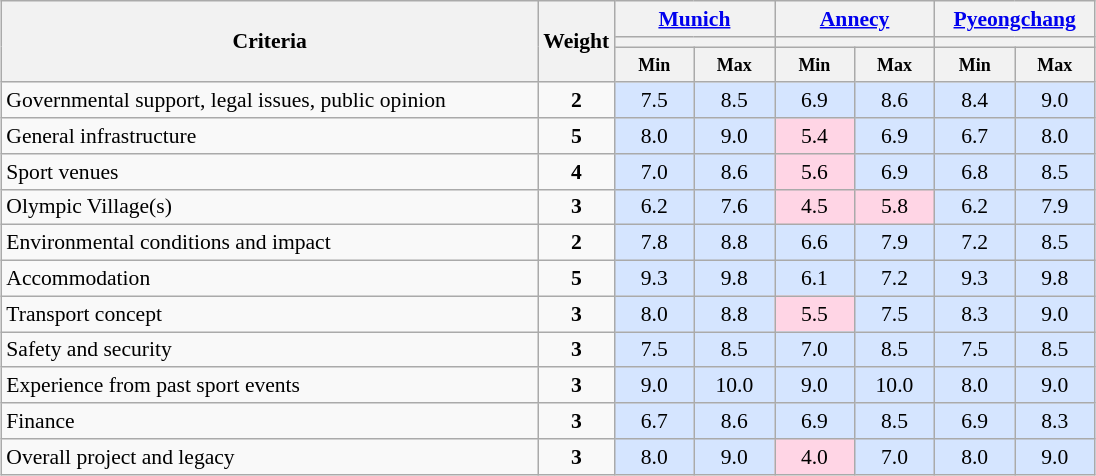<table class="wikitable" style="width: 730px; text-align:center; font-size:90%; margin:1em auto;">
<tr>
<th rowspan="3">Criteria</th>
<th width="30px" rowspan="3">Weight</th>
<th width="100px" colspan="2" valign="bottom"><a href='#'>Munich</a></th>
<th width="100px" colspan="2" valign="bottom"><a href='#'>Annecy</a></th>
<th width="100px" colspan="2" valign="bottom"><a href='#'>Pyeongchang</a></th>
</tr>
<tr>
<th colspan="2"></th>
<th colspan="2"></th>
<th colspan="2"></th>
</tr>
<tr>
<th width="25px"><small>Min</small></th>
<th width="25px"><small>Max</small></th>
<th width="25px"><small>Min</small></th>
<th width="25px"><small>Max</small></th>
<th width="25px"><small>Min</small></th>
<th width="25px"><small>Max</small></th>
</tr>
<tr>
<td align="left">Governmental support, legal issues, public opinion</td>
<td><strong>2</strong></td>
<td style="background: #d5e5ff">7.5</td>
<td style="background: #d5e5ff">8.5</td>
<td style="background: #d5e5ff">6.9</td>
<td style="background: #d5e5ff">8.6</td>
<td style="background: #d5e5ff">8.4</td>
<td style="background: #d5e5ff">9.0</td>
</tr>
<tr>
<td align="left">General infrastructure</td>
<td><strong>5</strong></td>
<td style="background: #d5e5ff">8.0</td>
<td style="background: #d5e5ff">9.0</td>
<td style="background: #ffd5e5">5.4</td>
<td style="background: #d5e5ff">6.9</td>
<td style="background: #d5e5ff">6.7</td>
<td style="background: #d5e5ff">8.0</td>
</tr>
<tr>
<td align="left">Sport venues</td>
<td><strong>4</strong></td>
<td style="background: #d5e5ff">7.0</td>
<td style="background: #d5e5ff">8.6</td>
<td style="background: #ffd5e5">5.6</td>
<td style="background: #d5e5ff">6.9</td>
<td style="background: #d5e5ff">6.8</td>
<td style="background: #d5e5ff">8.5</td>
</tr>
<tr>
<td align="left">Olympic Village(s)</td>
<td><strong>3</strong></td>
<td style="background: #d5e5ff">6.2</td>
<td style="background: #d5e5ff">7.6</td>
<td style="background: #ffd5e5">4.5</td>
<td style="background: #ffd5e5">5.8</td>
<td style="background: #d5e5ff">6.2</td>
<td style="background: #d5e5ff">7.9</td>
</tr>
<tr>
<td align="left">Environmental conditions and impact</td>
<td><strong>2</strong></td>
<td style="background: #d5e5ff">7.8</td>
<td style="background: #d5e5ff">8.8</td>
<td style="background: #d5e5ff">6.6</td>
<td style="background: #d5e5ff">7.9</td>
<td style="background: #d5e5ff">7.2</td>
<td style="background: #d5e5ff">8.5</td>
</tr>
<tr>
<td align="left">Accommodation</td>
<td><strong>5</strong></td>
<td style="background: #d5e5ff">9.3</td>
<td style="background: #d5e5ff">9.8</td>
<td style="background: #d5e5ff">6.1</td>
<td style="background: #d5e5ff">7.2</td>
<td style="background: #d5e5ff">9.3</td>
<td style="background: #d5e5ff">9.8</td>
</tr>
<tr>
<td align="left">Transport concept</td>
<td><strong>3</strong></td>
<td style="background: #d5e5ff">8.0</td>
<td style="background: #d5e5ff">8.8</td>
<td style="background: #ffd5e5">5.5</td>
<td style="background: #d5e5ff">7.5</td>
<td style="background: #d5e5ff">8.3</td>
<td style="background: #d5e5ff">9.0</td>
</tr>
<tr>
<td align="left">Safety and security</td>
<td><strong>3</strong></td>
<td style="background: #d5e5ff">7.5</td>
<td style="background: #d5e5ff">8.5</td>
<td style="background: #d5e5ff">7.0</td>
<td style="background: #d5e5ff">8.5</td>
<td style="background: #d5e5ff">7.5</td>
<td style="background: #d5e5ff">8.5</td>
</tr>
<tr>
<td align="left">Experience from past sport events</td>
<td><strong>3</strong></td>
<td style="background: #d5e5ff">9.0</td>
<td style="background: #d5e5ff">10.0</td>
<td style="background: #d5e5ff">9.0</td>
<td style="background: #d5e5ff">10.0</td>
<td style="background: #d5e5ff">8.0</td>
<td style="background: #d5e5ff">9.0</td>
</tr>
<tr>
<td align="left">Finance</td>
<td><strong>3</strong></td>
<td style="background: #d5e5ff">6.7</td>
<td style="background: #d5e5ff">8.6</td>
<td style="background: #d5e5ff">6.9</td>
<td style="background: #d5e5ff">8.5</td>
<td style="background: #d5e5ff">6.9</td>
<td style="background: #d5e5ff">8.3</td>
</tr>
<tr>
<td align="left">Overall project and legacy</td>
<td><strong>3</strong></td>
<td style="background: #d5e5ff">8.0</td>
<td style="background: #d5e5ff">9.0</td>
<td style="background: #ffd5e5">4.0</td>
<td style="background: #d5e5ff">7.0</td>
<td style="background: #d5e5ff">8.0</td>
<td style="background: #d5e5ff">9.0</td>
</tr>
</table>
